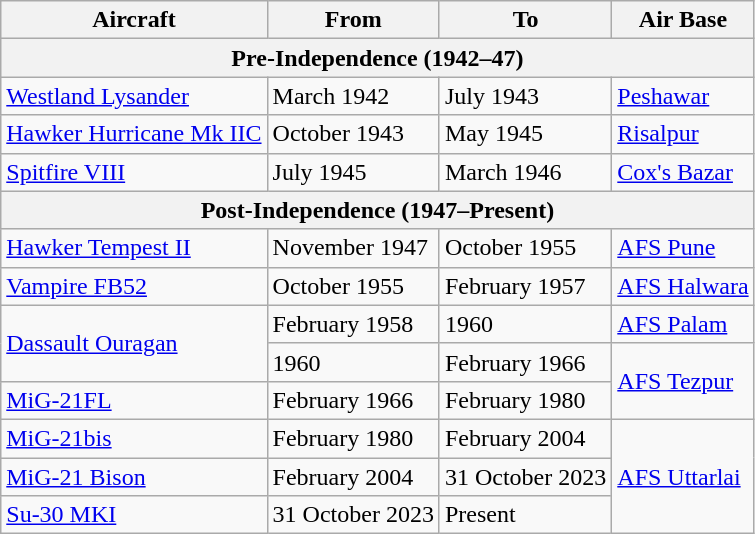<table class="wikitable">
<tr>
<th>Aircraft</th>
<th>From</th>
<th>To</th>
<th>Air Base</th>
</tr>
<tr>
<th colspan='4'>Pre-Independence (1942–47)</th>
</tr>
<tr>
<td><a href='#'>Westland Lysander</a></td>
<td>March 1942</td>
<td>July 1943</td>
<td><a href='#'>Peshawar</a></td>
</tr>
<tr>
<td><a href='#'>Hawker Hurricane Mk IIC</a></td>
<td>October 1943</td>
<td>May 1945</td>
<td><a href='#'>Risalpur</a></td>
</tr>
<tr>
<td><a href='#'>Spitfire VIII</a></td>
<td>July 1945</td>
<td>March 1946</td>
<td><a href='#'>Cox's Bazar</a></td>
</tr>
<tr>
<th colspan='4'>Post-Independence (1947–Present)</th>
</tr>
<tr>
<td><a href='#'>Hawker Tempest II</a></td>
<td>November 1947</td>
<td>October 1955</td>
<td><a href='#'>AFS Pune</a></td>
</tr>
<tr>
<td><a href='#'>Vampire FB52</a></td>
<td>October 1955</td>
<td>February 1957</td>
<td><a href='#'>AFS Halwara</a></td>
</tr>
<tr>
<td rowspan='2'><a href='#'>Dassault Ouragan</a></td>
<td>February 1958</td>
<td>1960</td>
<td><a href='#'>AFS Palam</a></td>
</tr>
<tr>
<td>1960</td>
<td>February 1966</td>
<td rowspan='2'><a href='#'>AFS Tezpur</a></td>
</tr>
<tr>
<td><a href='#'>MiG-21FL</a></td>
<td>February 1966</td>
<td>February 1980</td>
</tr>
<tr>
<td><a href='#'>MiG-21bis</a></td>
<td>February 1980</td>
<td>February 2004</td>
<td rowspan='3'><a href='#'>AFS Uttarlai</a></td>
</tr>
<tr>
<td><a href='#'>MiG-21 Bison</a></td>
<td>February 2004</td>
<td>31 October 2023</td>
</tr>
<tr>
<td><a href='#'>Su-30 MKI</a></td>
<td>31 October 2023</td>
<td>Present</td>
</tr>
</table>
